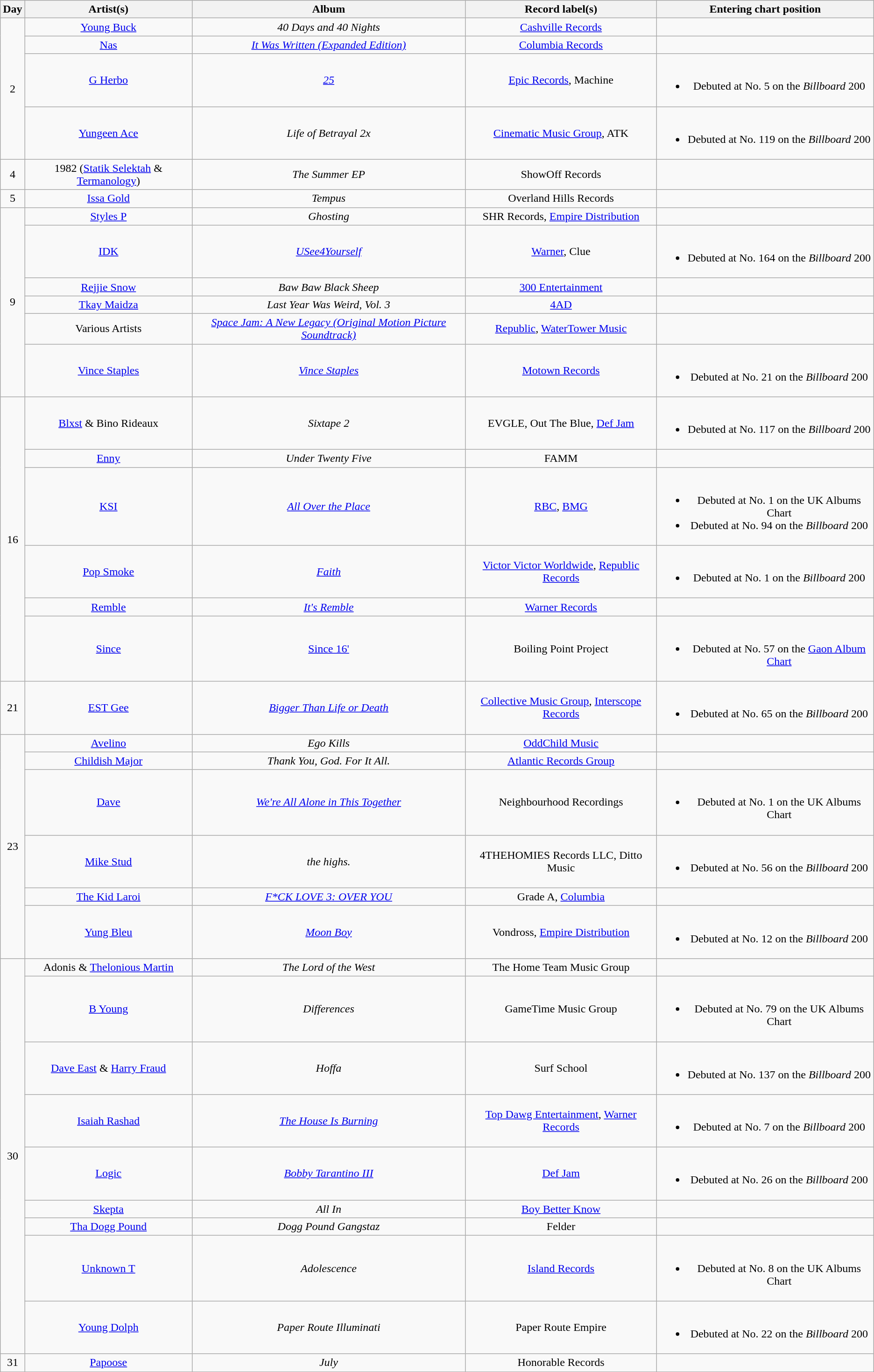<table class="wikitable" style="text-align:center;">
<tr>
<th scope="col">Day</th>
<th scope="col">Artist(s)</th>
<th scope="col">Album</th>
<th scope="col">Record label(s)</th>
<th><strong>Entering chart position</strong></th>
</tr>
<tr>
<td rowspan="4">2</td>
<td><a href='#'>Young Buck</a></td>
<td><em>40 Days and 40 Nights</em></td>
<td><a href='#'>Cashville Records</a></td>
<td></td>
</tr>
<tr>
<td><a href='#'>Nas</a></td>
<td><em><a href='#'>It Was Written (Expanded Edition)</a></em></td>
<td><a href='#'>Columbia Records</a></td>
<td></td>
</tr>
<tr>
<td><a href='#'>G Herbo</a></td>
<td><em><a href='#'>25</a></em></td>
<td><a href='#'>Epic Records</a>, Machine</td>
<td><br><ul><li>Debuted at No. 5 on the <em>Billboard</em> 200</li></ul></td>
</tr>
<tr>
<td><a href='#'>Yungeen Ace</a></td>
<td><em>Life of Betrayal 2x</em></td>
<td><a href='#'>Cinematic Music Group</a>, ATK</td>
<td><br><ul><li>Debuted at No. 119 on the <em>Billboard</em> 200</li></ul></td>
</tr>
<tr>
<td>4</td>
<td>1982 (<a href='#'>Statik Selektah</a> & <a href='#'>Termanology</a>)</td>
<td><em>The Summer EP</em></td>
<td>ShowOff Records</td>
<td></td>
</tr>
<tr>
<td>5</td>
<td><a href='#'>Issa Gold</a></td>
<td><em>Tempus</em></td>
<td>Overland Hills Records</td>
<td></td>
</tr>
<tr>
<td rowspan="6">9</td>
<td><a href='#'>Styles P</a></td>
<td><em>Ghosting</em></td>
<td>SHR Records, <a href='#'>Empire Distribution</a></td>
<td></td>
</tr>
<tr>
<td><a href='#'>IDK</a></td>
<td><em><a href='#'>USee4Yourself</a></em></td>
<td><a href='#'>Warner</a>, Clue</td>
<td><br><ul><li>Debuted at No. 164 on the <em>Billboard</em> 200</li></ul></td>
</tr>
<tr>
<td><a href='#'>Rejjie Snow</a></td>
<td><em>Baw Baw Black Sheep</em></td>
<td><a href='#'>300 Entertainment</a></td>
<td></td>
</tr>
<tr>
<td><a href='#'>Tkay Maidza</a></td>
<td><em>Last Year Was Weird, Vol. 3</em></td>
<td><a href='#'>4AD</a></td>
<td></td>
</tr>
<tr>
<td>Various Artists</td>
<td><em><a href='#'>Space Jam: A New Legacy (Original Motion Picture Soundtrack)</a></em></td>
<td><a href='#'>Republic</a>, <a href='#'>WaterTower Music</a></td>
<td></td>
</tr>
<tr>
<td><a href='#'>Vince Staples</a></td>
<td><em><a href='#'>Vince Staples</a></em></td>
<td><a href='#'>Motown Records</a></td>
<td><br><ul><li>Debuted at No. 21 on the <em>Billboard</em> 200</li></ul></td>
</tr>
<tr>
<td rowspan="6">16</td>
<td><a href='#'>Blxst</a> & Bino Rideaux</td>
<td><em>Sixtape 2</em></td>
<td>EVGLE, Out The Blue, <a href='#'>Def Jam</a></td>
<td><br><ul><li>Debuted at No. 117 on the <em>Billboard</em> 200</li></ul></td>
</tr>
<tr>
<td><a href='#'>Enny</a></td>
<td><em>Under Twenty Five</em></td>
<td>FAMM</td>
<td></td>
</tr>
<tr>
<td><a href='#'>KSI</a></td>
<td><em><a href='#'>All Over the Place</a></em></td>
<td><a href='#'>RBC</a>, <a href='#'>BMG</a></td>
<td><br><ul><li>Debuted at No. 1 on the UK Albums Chart</li><li>Debuted at No. 94 on the <em>Billboard</em> 200</li></ul></td>
</tr>
<tr>
<td><a href='#'>Pop Smoke</a></td>
<td><em><a href='#'>Faith</a></em></td>
<td><a href='#'>Victor Victor Worldwide</a>, <a href='#'>Republic Records</a></td>
<td><br><ul><li>Debuted at No. 1 on the <em>Billboard</em> 200</li></ul></td>
</tr>
<tr>
<td><a href='#'>Remble</a></td>
<td><em><a href='#'>It's Remble</a></em></td>
<td><a href='#'>Warner Records</a></td>
<td></td>
</tr>
<tr>
<td><a href='#'>Since</a></td>
<td><a href='#'>Since 16'</a></td>
<td>Boiling Point Project</td>
<td><br><ul><li>Debuted at No. 57 on the <a href='#'>Gaon Album Chart</a></li></ul></td>
</tr>
<tr>
<td>21</td>
<td><a href='#'>EST Gee</a></td>
<td><em><a href='#'>Bigger Than Life or Death</a></em></td>
<td><a href='#'>Collective Music Group</a>, <a href='#'>Interscope Records</a></td>
<td><br><ul><li>Debuted at No. 65 on the <em>Billboard</em> 200</li></ul></td>
</tr>
<tr>
<td rowspan="6">23</td>
<td><a href='#'>Avelino</a></td>
<td><em>Ego Kills</em></td>
<td><a href='#'>OddChild Music</a></td>
<td></td>
</tr>
<tr>
<td><a href='#'>Childish Major</a></td>
<td><em>Thank You, God. For It All.</em></td>
<td><a href='#'>Atlantic Records Group</a></td>
<td></td>
</tr>
<tr>
<td><a href='#'>Dave</a></td>
<td><em><a href='#'>We're All Alone in This Together</a></em></td>
<td>Neighbourhood Recordings</td>
<td><br><ul><li>Debuted at No. 1 on the UK Albums Chart</li></ul></td>
</tr>
<tr>
<td><a href='#'>Mike Stud</a></td>
<td><em>the highs.</em></td>
<td>4THEHOMIES Records LLC, Ditto Music</td>
<td><br><ul><li>Debuted at No. 56 on the <em>Billboard</em> 200</li></ul></td>
</tr>
<tr>
<td><a href='#'>The Kid Laroi</a></td>
<td><em><a href='#'>F*CK LOVE 3: OVER YOU</a></em></td>
<td>Grade A, <a href='#'>Columbia</a></td>
<td></td>
</tr>
<tr>
<td><a href='#'>Yung Bleu</a></td>
<td><em><a href='#'>Moon Boy</a></em></td>
<td>Vondross, <a href='#'>Empire Distribution</a></td>
<td><br><ul><li>Debuted at No. 12 on the <em>Billboard</em> 200</li></ul></td>
</tr>
<tr>
<td rowspan="9">30</td>
<td>Adonis & <a href='#'>Thelonious Martin</a></td>
<td><em>The Lord of the West</em></td>
<td>The Home Team Music Group</td>
<td></td>
</tr>
<tr>
<td><a href='#'>B Young</a></td>
<td><em>Differences</em></td>
<td>GameTime Music Group</td>
<td><br><ul><li>Debuted at No. 79 on the UK Albums Chart</li></ul></td>
</tr>
<tr>
<td><a href='#'>Dave East</a> & <a href='#'>Harry Fraud</a></td>
<td><em>Hoffa</em></td>
<td>Surf School</td>
<td><br><ul><li>Debuted at No. 137 on the <em>Billboard</em> 200</li></ul></td>
</tr>
<tr>
<td><a href='#'>Isaiah Rashad</a></td>
<td><em><a href='#'>The House Is Burning</a></em></td>
<td><a href='#'>Top Dawg Entertainment</a>, <a href='#'>Warner Records</a></td>
<td><br><ul><li>Debuted at No. 7 on the <em>Billboard</em> 200</li></ul></td>
</tr>
<tr>
<td><a href='#'>Logic</a></td>
<td><em><a href='#'>Bobby Tarantino III</a></em></td>
<td><a href='#'>Def Jam</a></td>
<td><br><ul><li>Debuted at No. 26 on the <em>Billboard</em> 200</li></ul></td>
</tr>
<tr>
<td><a href='#'>Skepta</a></td>
<td><em>All In</em></td>
<td><a href='#'>Boy Better Know</a></td>
<td></td>
</tr>
<tr>
<td><a href='#'>Tha Dogg Pound</a></td>
<td><em>Dogg Pound Gangstaz</em></td>
<td>Felder</td>
<td></td>
</tr>
<tr>
<td><a href='#'>Unknown T</a></td>
<td><em>Adolescence</em></td>
<td><a href='#'>Island Records</a></td>
<td><br><ul><li>Debuted at No. 8 on the UK Albums Chart</li></ul></td>
</tr>
<tr>
<td><a href='#'>Young Dolph</a></td>
<td><em>Paper Route Illuminati</em></td>
<td>Paper Route Empire</td>
<td><br><ul><li>Debuted at No. 22 on the <em>Billboard</em> 200</li></ul></td>
</tr>
<tr>
<td rowspan="1">31</td>
<td><a href='#'>Papoose</a></td>
<td><em>July</em></td>
<td>Honorable Records</td>
<td></td>
</tr>
</table>
